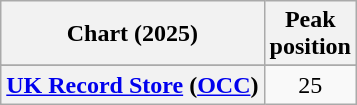<table class="wikitable sortable plainrowheaders" style="text-align:center">
<tr>
<th scope="col">Chart (2025)</th>
<th scope="col">Peak<br>position</th>
</tr>
<tr>
</tr>
<tr>
</tr>
<tr>
<th scope="row"><a href='#'>UK Record Store</a> (<a href='#'>OCC</a>)</th>
<td>25</td>
</tr>
</table>
